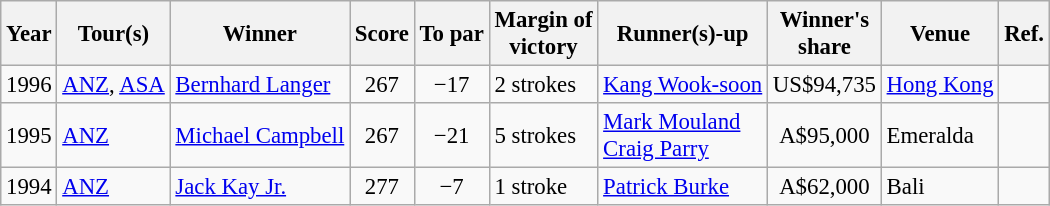<table class=wikitable style="font-size:95%">
<tr>
<th>Year</th>
<th>Tour(s)</th>
<th>Winner</th>
<th>Score</th>
<th>To par</th>
<th>Margin of<br>victory</th>
<th>Runner(s)-up</th>
<th>Winner's<br>share</th>
<th>Venue</th>
<th>Ref.</th>
</tr>
<tr>
<td>1996</td>
<td><a href='#'>ANZ</a>, <a href='#'>ASA</a></td>
<td> <a href='#'>Bernhard Langer</a></td>
<td align=center>267</td>
<td align=center>−17</td>
<td>2 strokes</td>
<td> <a href='#'>Kang Wook-soon</a></td>
<td align=center>US$94,735</td>
<td><a href='#'>Hong Kong</a></td>
<td></td>
</tr>
<tr>
<td>1995</td>
<td><a href='#'>ANZ</a></td>
<td> <a href='#'>Michael Campbell</a></td>
<td align=center>267</td>
<td align=center>−21</td>
<td>5 strokes</td>
<td> <a href='#'>Mark Mouland</a><br> <a href='#'>Craig Parry</a></td>
<td align=center>A$95,000</td>
<td>Emeralda</td>
<td></td>
</tr>
<tr>
<td>1994</td>
<td><a href='#'>ANZ</a></td>
<td> <a href='#'>Jack Kay Jr.</a></td>
<td align=center>277</td>
<td align=center>−7</td>
<td>1 stroke</td>
<td> <a href='#'>Patrick Burke</a></td>
<td align=center>A$62,000</td>
<td>Bali</td>
<td></td>
</tr>
</table>
